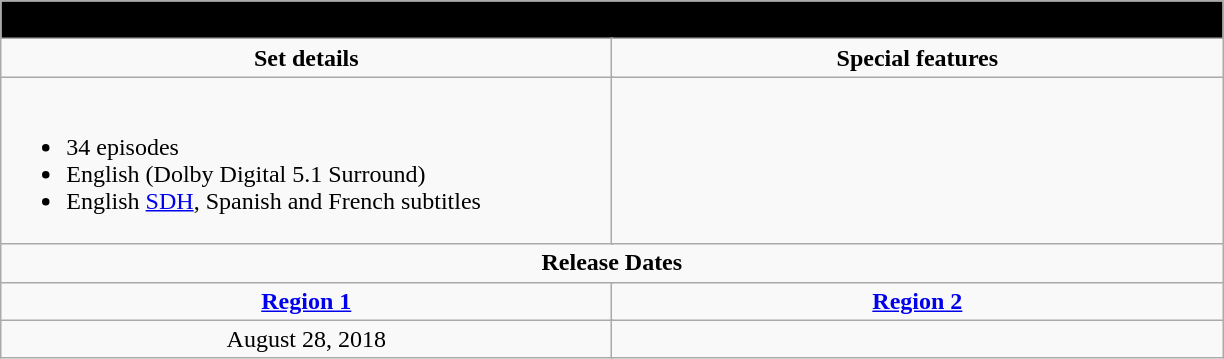<table class="wikitable">
<tr style="background:#000;">
<td colspan="6"><span> <strong><em>The Complete Sixth & Seventh Seasons – The Final Two Seasons</em></strong></span></td>
</tr>
<tr style="vertical-align:top; text-align:center;">
<td style="width:400px;" colspan="3"><strong>Set details</strong></td>
<td style="width:400px; " colspan="3"><strong>Special features</strong></td>
</tr>
<tr valign="top">
<td colspan="3" style="text-align:left; width:400px;"><br><ul><li>34 episodes</li><li>English (Dolby Digital 5.1 Surround)</li><li>English <a href='#'>SDH</a>, Spanish and French subtitles</li></ul></td>
<td colspan="3" style="text-align:left; width:400px;"></td>
</tr>
<tr>
<td colspan="6" style="text-align:center;"><strong>Release Dates</strong></td>
</tr>
<tr>
<td colspan="3" style="text-align:center;"><strong><a href='#'>Region 1</a></strong></td>
<td colspan="3" style="text-align:center;"><strong><a href='#'>Region 2</a></strong></td>
</tr>
<tr style="text-align:center;">
<td colspan="3">August 28, 2018</td>
<td colspan="3"></td>
</tr>
</table>
